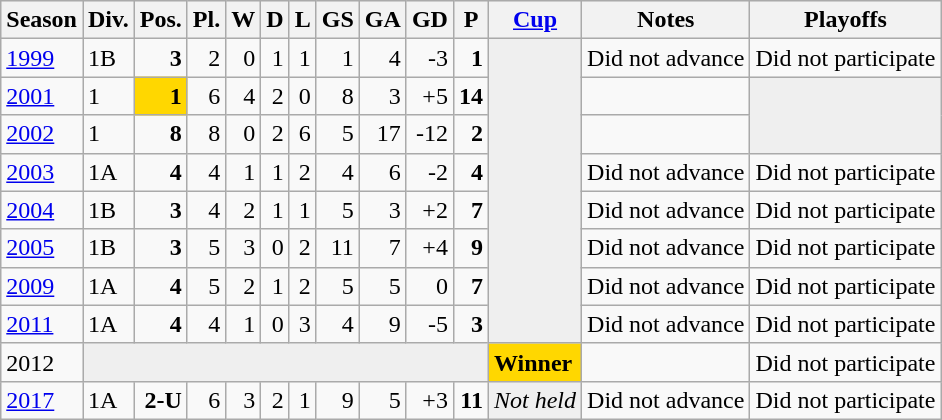<table class="wikitable">
<tr style="background:#efefef;">
<th>Season</th>
<th>Div.</th>
<th>Pos.</th>
<th>Pl.</th>
<th>W</th>
<th>D</th>
<th>L</th>
<th>GS</th>
<th>GA</th>
<th>GD</th>
<th>P</th>
<th><a href='#'>Cup</a></th>
<th>Notes</th>
<th>Playoffs</th>
</tr>
<tr>
<td><a href='#'>1999</a></td>
<td>1B</td>
<td align=right><strong>3</strong></td>
<td align=right>2</td>
<td align=right>0</td>
<td align=right>1</td>
<td align=right>1</td>
<td align=right>1</td>
<td align=right>4</td>
<td align=right>-3</td>
<td align=right><strong>1</strong></td>
<td rowspan="8" bgcolor=#EFEFEF></td>
<td>Did not advance</td>
<td>Did not participate</td>
</tr>
<tr>
<td><a href='#'>2001</a></td>
<td>1</td>
<td align=right bgcolor=gold><strong>1</strong></td>
<td align=right>6</td>
<td align=right>4</td>
<td align=right>2</td>
<td align=right>0</td>
<td align=right>8</td>
<td align=right>3</td>
<td align=right>+5</td>
<td align=right><strong>14</strong></td>
<td></td>
<td rowspan="2" bgcolor=#EFEFEF></td>
</tr>
<tr>
<td><a href='#'>2002</a></td>
<td>1</td>
<td align=right><strong>8</strong></td>
<td align=right>8</td>
<td align=right>0</td>
<td align=right>2</td>
<td align=right>6</td>
<td align=right>5</td>
<td align=right>17</td>
<td align=right>-12</td>
<td align=right><strong>2</strong></td>
</tr>
<tr>
<td><a href='#'>2003</a></td>
<td>1A</td>
<td align=right><strong>4</strong></td>
<td align=right>4</td>
<td align=right>1</td>
<td align=right>1</td>
<td align=right>2</td>
<td align=right>4</td>
<td align=right>6</td>
<td align=right>-2</td>
<td align=right><strong>4</strong></td>
<td>Did not advance</td>
<td>Did not participate</td>
</tr>
<tr>
<td><a href='#'>2004</a></td>
<td>1B</td>
<td align=right><strong>3</strong></td>
<td align=right>4</td>
<td align=right>2</td>
<td align=right>1</td>
<td align=right>1</td>
<td align=right>5</td>
<td align=right>3</td>
<td align=right>+2</td>
<td align=right><strong>7</strong></td>
<td>Did not advance</td>
<td>Did not participate</td>
</tr>
<tr>
<td><a href='#'>2005</a></td>
<td>1B</td>
<td align=right><strong>3</strong></td>
<td align=right>5</td>
<td align=right>3</td>
<td align=right>0</td>
<td align=right>2</td>
<td align=right>11</td>
<td align=right>7</td>
<td align=right>+4</td>
<td align=right><strong>9</strong></td>
<td>Did not advance</td>
<td>Did not participate</td>
</tr>
<tr>
<td><a href='#'>2009</a></td>
<td>1A</td>
<td align=right><strong>4</strong></td>
<td align=right>5</td>
<td align=right>2</td>
<td align=right>1</td>
<td align=right>2</td>
<td align=right>5</td>
<td align=right>5</td>
<td align=right>0</td>
<td align=right><strong>7</strong></td>
<td>Did not advance</td>
<td>Did not participate</td>
</tr>
<tr>
<td><a href='#'>2011</a></td>
<td>1A</td>
<td align=right><strong>4</strong></td>
<td align=right>4</td>
<td align=right>1</td>
<td align=right>0</td>
<td align=right>3</td>
<td align=right>4</td>
<td align=right>9</td>
<td align=right>-5</td>
<td align=right><strong>3</strong></td>
<td>Did not advance</td>
<td>Did not participate</td>
</tr>
<tr>
<td>2012</td>
<td colspan=10 bgcolor=EFEFEF></td>
<td bgcolor=gold><strong>Winner</strong></td>
<td></td>
<td>Did not participate</td>
</tr>
<tr>
<td><a href='#'>2017</a></td>
<td>1A</td>
<td align=right><strong>2-U</strong></td>
<td align=right>6</td>
<td align=right>3</td>
<td align=right>2</td>
<td align=right>1</td>
<td align=right>9</td>
<td align=right>5</td>
<td align=right>+3</td>
<td align=right><strong>11</strong></td>
<td bgcolor=EFEFEF><em>Not held</em></td>
<td>Did not advance</td>
<td>Did not participate</td>
</tr>
</table>
